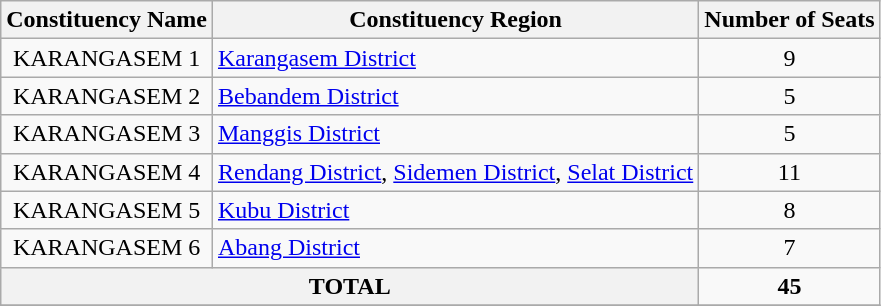<table class="wikitable">
<tr>
<th>Constituency Name</th>
<th>Constituency Region</th>
<th>Number of Seats</th>
</tr>
<tr>
<td align=center>KARANGASEM 1</td>
<td><a href='#'>Karangasem District</a></td>
<td align=center>9</td>
</tr>
<tr>
<td align=center>KARANGASEM 2</td>
<td><a href='#'>Bebandem District</a></td>
<td align=center>5</td>
</tr>
<tr>
<td align=center>KARANGASEM 3</td>
<td><a href='#'>Manggis District</a></td>
<td align=center>5</td>
</tr>
<tr>
<td align=center>KARANGASEM 4</td>
<td><a href='#'>Rendang District</a>, <a href='#'>Sidemen District</a>, <a href='#'>Selat District</a></td>
<td align=center>11</td>
</tr>
<tr>
<td align=center>KARANGASEM 5</td>
<td><a href='#'>Kubu District</a></td>
<td align=center>8</td>
</tr>
<tr>
<td align=center>KARANGASEM 6</td>
<td><a href='#'>Abang District</a></td>
<td align=center>7</td>
</tr>
<tr>
<th colspan=2>TOTAL</th>
<td align=center><strong>45</strong></td>
</tr>
<tr>
</tr>
</table>
